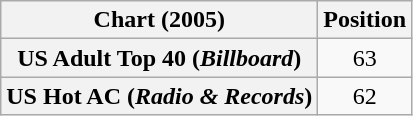<table class="wikitable sortable plainrowheaders" style="text-align:center">
<tr>
<th scope="col">Chart (2005)</th>
<th scope="col">Position</th>
</tr>
<tr>
<th scope="row">US Adult Top 40 (<em>Billboard</em>)</th>
<td>63</td>
</tr>
<tr>
<th scope="row">US Hot AC (<em>Radio & Records</em>)</th>
<td>62</td>
</tr>
</table>
